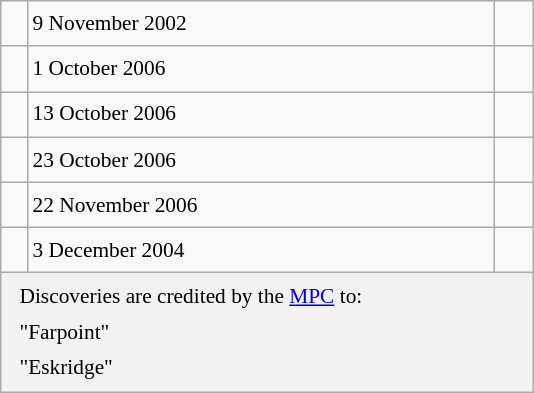<table class="wikitable" style="font-size: 89%; float: left; width: 25em; margin-right: 1em; line-height: 1.65em !important; height: 230px;">
<tr>
<td></td>
<td>9 November 2002</td>
<td> </td>
</tr>
<tr>
<td></td>
<td>1 October 2006</td>
<td> </td>
</tr>
<tr>
<td></td>
<td>13 October 2006</td>
<td> </td>
</tr>
<tr>
<td></td>
<td>23 October 2006</td>
<td> </td>
</tr>
<tr>
<td></td>
<td>22 November 2006</td>
<td> </td>
</tr>
<tr>
<td></td>
<td>3 December 2004</td>
<td> </td>
</tr>
<tr>
<th colspan=3 style="font-weight: normal; text-align: left; padding: 4px 12px;">Discoveries are credited by the <a href='#'>MPC</a> to:<br> "Farpoint"<br> "Eskridge"</th>
</tr>
</table>
